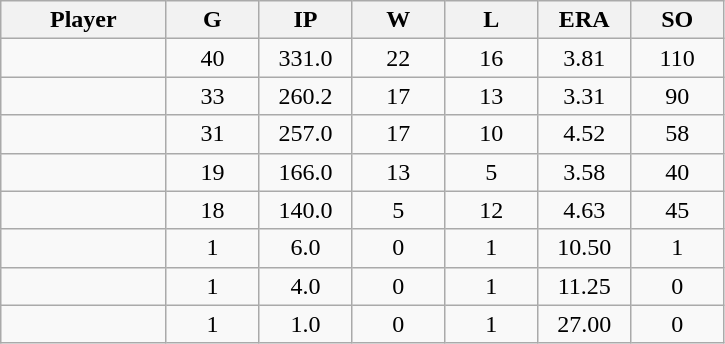<table class="wikitable sortable">
<tr>
<th bgcolor="#DDDDFF" width="16%">Player</th>
<th bgcolor="#DDDDFF" width="9%">G</th>
<th bgcolor="#DDDDFF" width="9%">IP</th>
<th bgcolor="#DDDDFF" width="9%">W</th>
<th bgcolor="#DDDDFF" width="9%">L</th>
<th bgcolor="#DDDDFF" width="9%">ERA</th>
<th bgcolor="#DDDDFF" width="9%">SO</th>
</tr>
<tr align="center">
<td></td>
<td>40</td>
<td>331.0</td>
<td>22</td>
<td>16</td>
<td>3.81</td>
<td>110</td>
</tr>
<tr align="center">
<td></td>
<td>33</td>
<td>260.2</td>
<td>17</td>
<td>13</td>
<td>3.31</td>
<td>90</td>
</tr>
<tr align="center">
<td></td>
<td>31</td>
<td>257.0</td>
<td>17</td>
<td>10</td>
<td>4.52</td>
<td>58</td>
</tr>
<tr align="center">
<td></td>
<td>19</td>
<td>166.0</td>
<td>13</td>
<td>5</td>
<td>3.58</td>
<td>40</td>
</tr>
<tr align="center">
<td></td>
<td>18</td>
<td>140.0</td>
<td>5</td>
<td>12</td>
<td>4.63</td>
<td>45</td>
</tr>
<tr align="center">
<td></td>
<td>1</td>
<td>6.0</td>
<td>0</td>
<td>1</td>
<td>10.50</td>
<td>1</td>
</tr>
<tr align="center">
<td></td>
<td>1</td>
<td>4.0</td>
<td>0</td>
<td>1</td>
<td>11.25</td>
<td>0</td>
</tr>
<tr align="center">
<td></td>
<td>1</td>
<td>1.0</td>
<td>0</td>
<td>1</td>
<td>27.00</td>
<td>0</td>
</tr>
</table>
